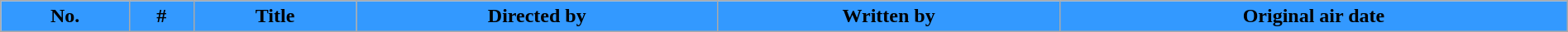<table class="wikitable plainrowheaders" style="width:100%; background:#fff;">
<tr>
<th style="background:#39f;">No.</th>
<th style="background:#39f;">#</th>
<th style="background:#39f;">Title</th>
<th style="background:#39f;">Directed by</th>
<th style="background:#39f;">Written by</th>
<th style="background:#39f;">Original air date<br>











</th>
</tr>
</table>
